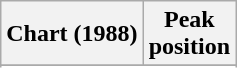<table class="wikitable plainrowheaders sortable">
<tr>
<th scope="col">Chart (1988)</th>
<th scope="col">Peak<br>position</th>
</tr>
<tr>
</tr>
<tr>
</tr>
</table>
